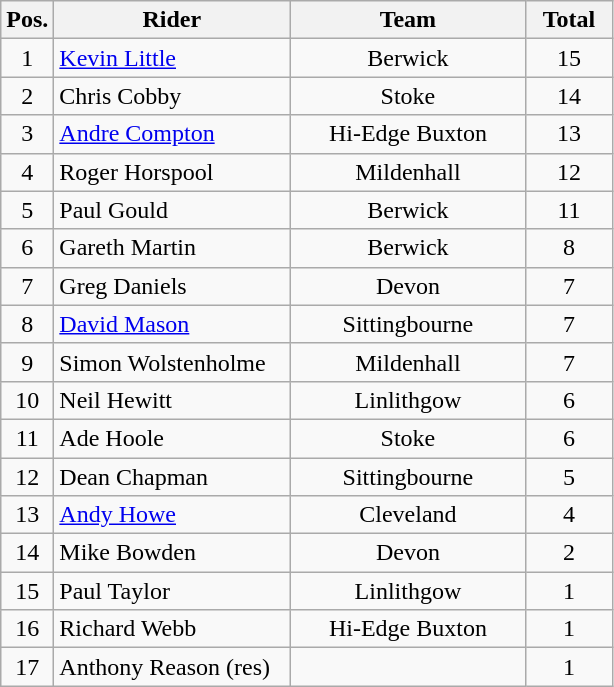<table class=wikitable>
<tr>
<th width=25px>Pos.</th>
<th width=150px>Rider</th>
<th width=150px>Team</th>
<th width=50px>Total</th>
</tr>
<tr align=center >
<td>1</td>
<td align=left><a href='#'>Kevin Little</a></td>
<td>Berwick</td>
<td>15</td>
</tr>
<tr align=center>
<td>2</td>
<td align=left>Chris Cobby</td>
<td>Stoke</td>
<td>14</td>
</tr>
<tr align=center>
<td>3</td>
<td align=left><a href='#'>Andre Compton</a></td>
<td>Hi-Edge Buxton</td>
<td>13</td>
</tr>
<tr align=center>
<td>4</td>
<td align=left>Roger Horspool</td>
<td>Mildenhall</td>
<td>12</td>
</tr>
<tr align=center>
<td>5</td>
<td align=left>Paul Gould</td>
<td>Berwick</td>
<td>11</td>
</tr>
<tr align=center>
<td>6</td>
<td align=left>Gareth Martin</td>
<td>Berwick</td>
<td>8</td>
</tr>
<tr align=center>
<td>7</td>
<td align=left>Greg Daniels</td>
<td>Devon</td>
<td>7</td>
</tr>
<tr align=center>
<td>8</td>
<td align=left><a href='#'>David Mason</a></td>
<td>Sittingbourne</td>
<td>7</td>
</tr>
<tr align=center>
<td>9</td>
<td align=left>Simon Wolstenholme</td>
<td>Mildenhall</td>
<td>7</td>
</tr>
<tr align=center>
<td>10</td>
<td align=left>Neil Hewitt</td>
<td>Linlithgow</td>
<td>6</td>
</tr>
<tr align=center>
<td>11</td>
<td align=left>Ade Hoole</td>
<td>Stoke</td>
<td>6</td>
</tr>
<tr align=center>
<td>12</td>
<td align=left>Dean Chapman</td>
<td>Sittingbourne</td>
<td>5</td>
</tr>
<tr align=center>
<td>13</td>
<td align=left><a href='#'>Andy Howe</a></td>
<td>Cleveland</td>
<td>4</td>
</tr>
<tr align=center>
<td>14</td>
<td align=left>Mike Bowden</td>
<td>Devon</td>
<td>2</td>
</tr>
<tr align=center>
<td>15</td>
<td align=left>Paul Taylor</td>
<td>Linlithgow</td>
<td>1</td>
</tr>
<tr align=center>
<td>16</td>
<td align=left>Richard Webb</td>
<td>Hi-Edge Buxton</td>
<td>1</td>
</tr>
<tr align=center>
<td>17</td>
<td align=left>Anthony Reason (res)</td>
<td></td>
<td>1</td>
</tr>
</table>
